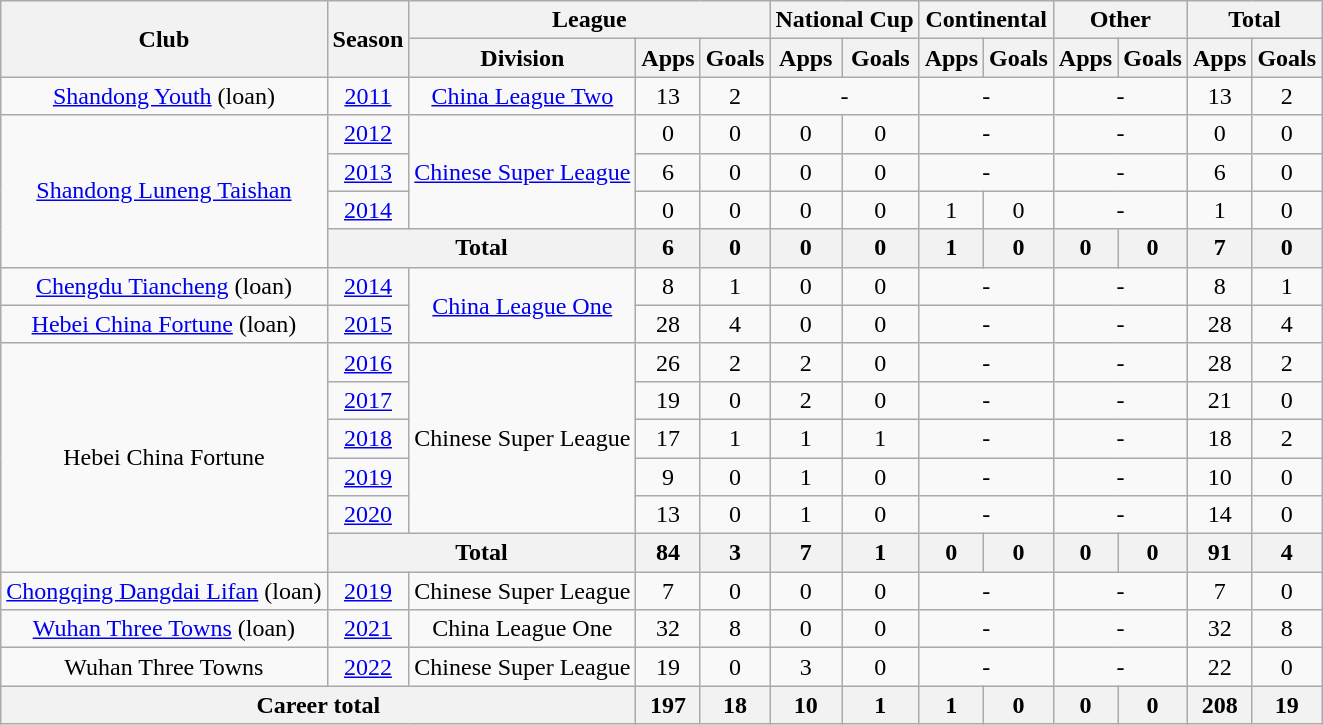<table class="wikitable" style="text-align: center">
<tr>
<th rowspan="2">Club</th>
<th rowspan="2">Season</th>
<th colspan="3">League</th>
<th colspan="2">National Cup</th>
<th colspan="2">Continental</th>
<th colspan="2">Other</th>
<th colspan="2">Total</th>
</tr>
<tr>
<th>Division</th>
<th>Apps</th>
<th>Goals</th>
<th>Apps</th>
<th>Goals</th>
<th>Apps</th>
<th>Goals</th>
<th>Apps</th>
<th>Goals</th>
<th>Apps</th>
<th>Goals</th>
</tr>
<tr>
<td><a href='#'>Shandong Youth</a> (loan)</td>
<td><a href='#'>2011</a></td>
<td><a href='#'>China League Two</a></td>
<td>13</td>
<td>2</td>
<td colspan="2">-</td>
<td colspan="2">-</td>
<td colspan="2">-</td>
<td>13</td>
<td>2</td>
</tr>
<tr>
<td rowspan="4"><a href='#'>Shandong Luneng Taishan</a></td>
<td><a href='#'>2012</a></td>
<td rowspan="3"><a href='#'>Chinese Super League</a></td>
<td>0</td>
<td>0</td>
<td>0</td>
<td>0</td>
<td colspan="2">-</td>
<td colspan="2">-</td>
<td>0</td>
<td>0</td>
</tr>
<tr>
<td><a href='#'>2013</a></td>
<td>6</td>
<td>0</td>
<td>0</td>
<td>0</td>
<td colspan="2">-</td>
<td colspan="2">-</td>
<td>6</td>
<td>0</td>
</tr>
<tr>
<td><a href='#'>2014</a></td>
<td>0</td>
<td>0</td>
<td>0</td>
<td>0</td>
<td>1</td>
<td>0</td>
<td colspan="2">-</td>
<td>1</td>
<td>0</td>
</tr>
<tr>
<th colspan="2"><strong>Total</strong></th>
<th>6</th>
<th>0</th>
<th>0</th>
<th>0</th>
<th>1</th>
<th>0</th>
<th>0</th>
<th>0</th>
<th>7</th>
<th>0</th>
</tr>
<tr>
<td><a href='#'>Chengdu Tiancheng</a> (loan)</td>
<td><a href='#'>2014</a></td>
<td rowspan="2"><a href='#'>China League One</a></td>
<td>8</td>
<td>1</td>
<td>0</td>
<td>0</td>
<td colspan="2">-</td>
<td colspan="2">-</td>
<td>8</td>
<td>1</td>
</tr>
<tr>
<td><a href='#'>Hebei China Fortune</a> (loan)</td>
<td><a href='#'>2015</a></td>
<td>28</td>
<td>4</td>
<td>0</td>
<td>0</td>
<td colspan="2">-</td>
<td colspan="2">-</td>
<td>28</td>
<td>4</td>
</tr>
<tr>
<td rowspan="6">Hebei China Fortune</td>
<td><a href='#'>2016</a></td>
<td rowspan="5">Chinese Super League</td>
<td>26</td>
<td>2</td>
<td>2</td>
<td>0</td>
<td colspan="2">-</td>
<td colspan="2">-</td>
<td>28</td>
<td>2</td>
</tr>
<tr>
<td><a href='#'>2017</a></td>
<td>19</td>
<td>0</td>
<td>2</td>
<td>0</td>
<td colspan="2">-</td>
<td colspan="2">-</td>
<td>21</td>
<td>0</td>
</tr>
<tr>
<td><a href='#'>2018</a></td>
<td>17</td>
<td>1</td>
<td>1</td>
<td>1</td>
<td colspan="2">-</td>
<td colspan="2">-</td>
<td>18</td>
<td>2</td>
</tr>
<tr>
<td><a href='#'>2019</a></td>
<td>9</td>
<td>0</td>
<td>1</td>
<td>0</td>
<td colspan="2">-</td>
<td colspan="2">-</td>
<td>10</td>
<td>0</td>
</tr>
<tr>
<td><a href='#'>2020</a></td>
<td>13</td>
<td>0</td>
<td>1</td>
<td>0</td>
<td colspan="2">-</td>
<td colspan="2">-</td>
<td>14</td>
<td>0</td>
</tr>
<tr>
<th colspan="2"><strong>Total</strong></th>
<th>84</th>
<th>3</th>
<th>7</th>
<th>1</th>
<th>0</th>
<th>0</th>
<th>0</th>
<th>0</th>
<th>91</th>
<th>4</th>
</tr>
<tr>
<td><a href='#'>Chongqing Dangdai Lifan</a> (loan)</td>
<td><a href='#'>2019</a></td>
<td>Chinese Super League</td>
<td>7</td>
<td>0</td>
<td>0</td>
<td>0</td>
<td colspan="2">-</td>
<td colspan="2">-</td>
<td>7</td>
<td>0</td>
</tr>
<tr>
<td><a href='#'>Wuhan Three Towns</a> (loan)</td>
<td><a href='#'>2021</a></td>
<td>China League One</td>
<td>32</td>
<td>8</td>
<td>0</td>
<td>0</td>
<td colspan="2">-</td>
<td colspan="2">-</td>
<td>32</td>
<td>8</td>
</tr>
<tr>
<td>Wuhan Three Towns</td>
<td><a href='#'>2022</a></td>
<td>Chinese Super League</td>
<td>19</td>
<td>0</td>
<td>3</td>
<td>0</td>
<td colspan="2">-</td>
<td colspan="2">-</td>
<td>22</td>
<td>0</td>
</tr>
<tr>
<th colspan=3>Career total</th>
<th>197</th>
<th>18</th>
<th>10</th>
<th>1</th>
<th>1</th>
<th>0</th>
<th>0</th>
<th>0</th>
<th>208</th>
<th>19</th>
</tr>
</table>
